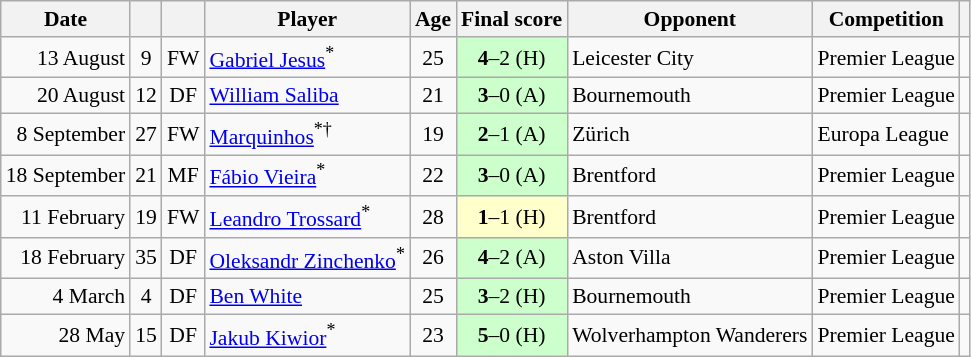<table class="wikitable" style="text-align:center; font-size:90%;">
<tr>
<th>Date</th>
<th></th>
<th></th>
<th>Player</th>
<th>Age</th>
<th>Final score</th>
<th>Opponent</th>
<th>Competition</th>
<th></th>
</tr>
<tr>
<td style="text-align:right;">13 August</td>
<td>9</td>
<td>FW</td>
<td style="text-align:left;"> <a href='#'>Gabriel Jesus</a><sup>*</sup></td>
<td>25</td>
<td style="background:#ccffcc;"><strong>4</strong>–2 (H)</td>
<td style="text-align:left;">Leicester City</td>
<td style="text-align:left;">Premier League</td>
<td></td>
</tr>
<tr>
<td style="text-align:right;">20 August</td>
<td>12</td>
<td>DF</td>
<td style="text-align:left;"> <a href='#'>William Saliba</a></td>
<td>21</td>
<td style="background:#ccffcc;"><strong>3</strong>–0 (A)</td>
<td style="text-align:left;">Bournemouth</td>
<td style="text-align:left;">Premier League</td>
<td></td>
</tr>
<tr>
<td style="text-align:right;">8 September</td>
<td>27</td>
<td>FW</td>
<td style="text-align:left;"> <a href='#'>Marquinhos</a><sup>*†</sup></td>
<td>19</td>
<td style="background:#ccffcc;"><strong>2</strong>–1 (A)</td>
<td style="text-align:left;"> Zürich</td>
<td style="text-align:left;">Europa League</td>
<td></td>
</tr>
<tr>
<td style="text-align:right;">18 September</td>
<td>21</td>
<td>MF</td>
<td style="text-align:left;"> <a href='#'>Fábio Vieira</a><sup>*</sup></td>
<td>22</td>
<td style="background:#ccffcc;"><strong>3</strong>–0 (A)</td>
<td style="text-align:left;">Brentford</td>
<td style="text-align:left;">Premier League</td>
<td></td>
</tr>
<tr>
<td style="text-align:right;">11 February</td>
<td>19</td>
<td>FW</td>
<td style="text-align:left;"> <a href='#'>Leandro Trossard</a><sup>*</sup></td>
<td>28</td>
<td style="background:#ffffcc;"><strong>1</strong>–1 (H)</td>
<td style="text-align:left;">Brentford</td>
<td style="text-align:left;">Premier League</td>
<td></td>
</tr>
<tr>
<td style="text-align:right;">18 February</td>
<td>35</td>
<td>DF</td>
<td style="text-align:left;"> <a href='#'>Oleksandr Zinchenko</a><sup>*</sup></td>
<td>26</td>
<td style="background:#ccffcc;"><strong>4</strong>–2 (A)</td>
<td style="text-align:left;">Aston Villa</td>
<td style="text-align:left;">Premier League</td>
<td></td>
</tr>
<tr>
<td style="text-align:right;">4 March</td>
<td>4</td>
<td>DF</td>
<td style="text-align:left;"> <a href='#'>Ben White</a></td>
<td>25</td>
<td style="background:#ccffcc;"><strong>3</strong>–2 (H)</td>
<td style="text-align:left;">Bournemouth</td>
<td style="text-align:left;">Premier League</td>
<td></td>
</tr>
<tr>
<td style="text-align:right;">28 May</td>
<td>15</td>
<td>DF</td>
<td style="text-align:left;"> <a href='#'>Jakub Kiwior</a><sup>*</sup></td>
<td>23</td>
<td style="background:#ccffcc;"><strong>5</strong>–0 (H)</td>
<td style="text-align:left;">Wolverhampton Wanderers</td>
<td style="text-align:left;">Premier League</td>
<td></td>
</tr>
</table>
